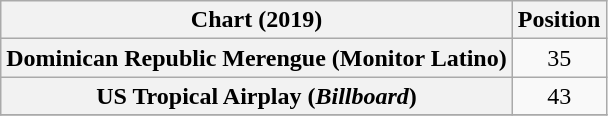<table class="wikitable plainrowheaders " style="text-align:center;">
<tr>
<th scope="col">Chart (2019)</th>
<th scope="col">Position</th>
</tr>
<tr>
<th scope="row">Dominican Republic Merengue (Monitor Latino)</th>
<td>35</td>
</tr>
<tr>
<th scope="row">US Tropical Airplay (<em>Billboard</em>)</th>
<td>43</td>
</tr>
<tr>
</tr>
</table>
